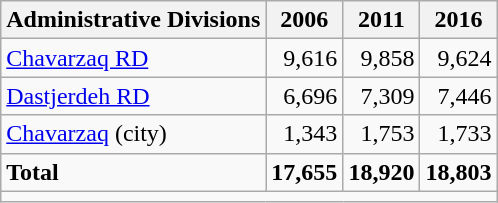<table class="wikitable">
<tr>
<th>Administrative Divisions</th>
<th>2006</th>
<th>2011</th>
<th>2016</th>
</tr>
<tr>
<td><a href='#'>Chavarzaq RD</a></td>
<td style="text-align: right;">9,616</td>
<td style="text-align: right;">9,858</td>
<td style="text-align: right;">9,624</td>
</tr>
<tr>
<td><a href='#'>Dastjerdeh RD</a></td>
<td style="text-align: right;">6,696</td>
<td style="text-align: right;">7,309</td>
<td style="text-align: right;">7,446</td>
</tr>
<tr>
<td><a href='#'>Chavarzaq</a> (city)</td>
<td style="text-align: right;">1,343</td>
<td style="text-align: right;">1,753</td>
<td style="text-align: right;">1,733</td>
</tr>
<tr>
<td><strong>Total</strong></td>
<td style="text-align: right;"><strong>17,655</strong></td>
<td style="text-align: right;"><strong>18,920</strong></td>
<td style="text-align: right;"><strong>18,803</strong></td>
</tr>
<tr>
<td colspan=4></td>
</tr>
</table>
